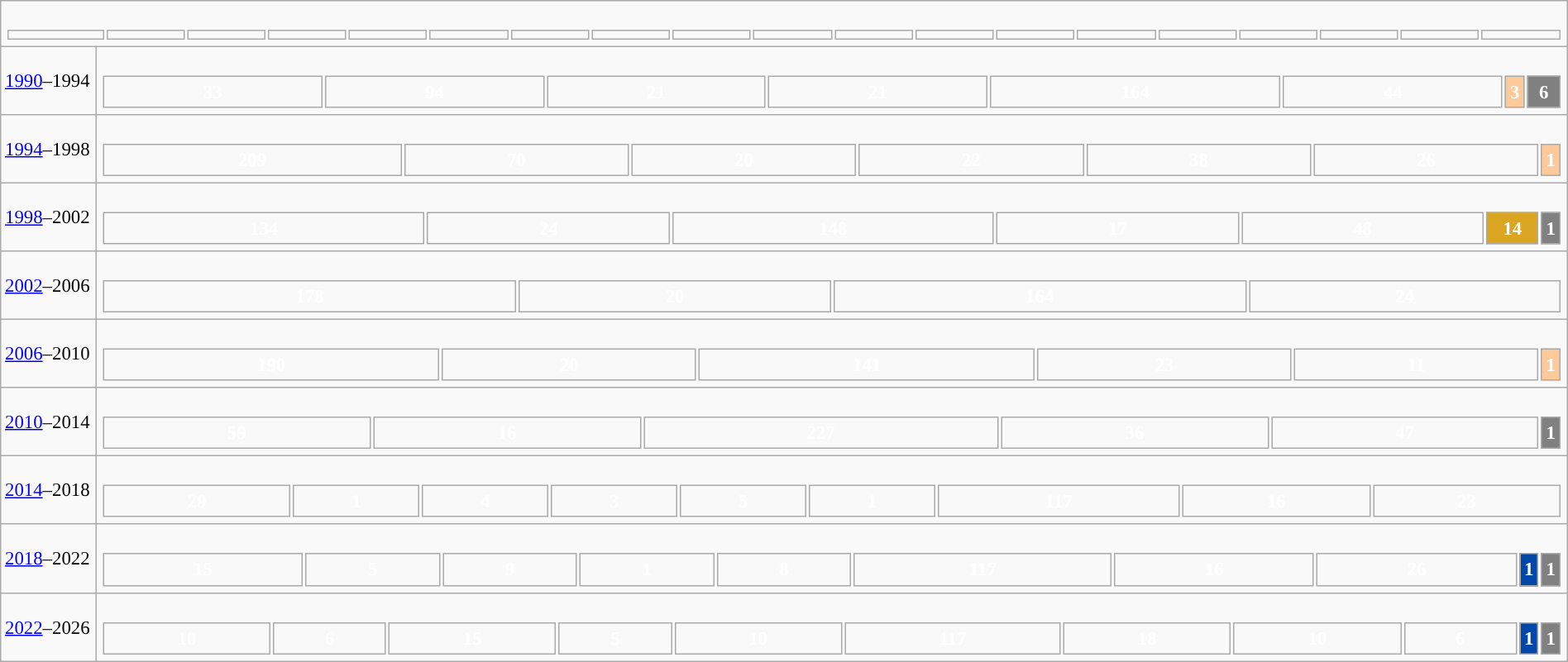<table class="wikitable" width="100%" style="border:solid #000000 1px;font-size:95%;">
<tr>
<td colspan="2"><br><table width="100%" style="font-size:90%;">
<tr>
<td width="70"></td>
<td></td>
<td></td>
<td></td>
<td></td>
<td></td>
<td></td>
<td></td>
<td></td>
<td></td>
<td></td>
<td></td>
<td></td>
<td></td>
<td></td>
<td></td>
<td></td>
<td></td>
<td></td>
</tr>
</table>
</td>
</tr>
<tr>
<td width="70"><a href='#'>1990</a>–1994</td>
<td><br><table style="width:100%; text-align:center; font-weight:bold; color:white;">
<tr>
<td style="background-color: ">33</td>
<td style="background-color: ">94</td>
<td style="background-color: ">21</td>
<td style="background-color: ">21</td>
<td style="background-color: ">164</td>
<td style="background-color: ">44</td>
<td style="background-color: #FFCA99;                                                                  width:  0.26%">3</td>
<td style="background-color: #808080;                                                                  width:  2.33%">6</td>
</tr>
</table>
</td>
</tr>
<tr>
<td><a href='#'>1994</a>–1998</td>
<td><br><table style="width:100%; text-align:center; font-weight:bold; color:white;">
<tr>
<td style="background-color: ">209</td>
<td style="background-color: ">70</td>
<td style="background-color: ">20</td>
<td style="background-color: ">22</td>
<td style="background-color: ">38</td>
<td style="background-color: ">26</td>
<td style="background-color: #FFCA99;                                                                  width:  0.26%">1</td>
</tr>
</table>
</td>
</tr>
<tr>
<td><a href='#'>1998</a>–2002</td>
<td><br><table style="width:100%; text-align:center; font-weight:bold; color:white;">
<tr>
<td style="background-color: ">134</td>
<td style="background-color: ">24</td>
<td style="background-color: ">148</td>
<td style="background-color: ">17</td>
<td style="background-color: ">48</td>
<td style="background-color: #DAA520;                                                                  width:  3.63%">14</td>
<td style="background-color: #808080;                                                                  width:  0.26%">1</td>
</tr>
</table>
</td>
</tr>
<tr>
<td><a href='#'>2002</a>–2006</td>
<td><br><table style="width:100%; text-align:center; font-weight:bold; color:white;">
<tr>
<td style="background-color: ">178</td>
<td style="background-color: ">20</td>
<td style="background-color: ">164</td>
<td style="background-color: ">24</td>
</tr>
</table>
</td>
</tr>
<tr>
<td><a href='#'>2006</a>–2010</td>
<td><br><table style="width:100%; text-align:center; font-weight:bold; color:white;">
<tr>
<td style="background-color: ">190</td>
<td style="background-color: ">20</td>
<td style="background-color: ">141</td>
<td style="background-color: ">23</td>
<td style="background-color: ">11</td>
<td style="background-color: #FFCA99;                                                                  width:  0.26%">1</td>
</tr>
</table>
</td>
</tr>
<tr>
<td><a href='#'>2010</a>–2014</td>
<td><br><table style="width:100%; text-align:center; font-weight:bold; color:white;">
<tr>
<td style="background-color: ">59</td>
<td style="background-color: ">16</td>
<td style="background-color: ">227</td>
<td style="background-color: ">36</td>
<td style="background-color: ">47</td>
<td style="background-color: #808080;                                                                  width:  0.26%">1</td>
</tr>
</table>
</td>
</tr>
<tr>
<td><a href='#'>2014</a>–2018</td>
<td><br><table style="width:100%; text-align:center; font-weight:bold; color:white;">
<tr>
<td style="background-color: ">29</td>
<td style="background-color: ">1</td>
<td style="background-color: ">4</td>
<td style="background-color: ">3</td>
<td style="background-color: ">5</td>
<td style="background-color: ">1</td>
<td style="background-color: ">117</td>
<td style="background-color: ">16</td>
<td style="background-color: ">23</td>
</tr>
</table>
</td>
</tr>
<tr>
<td><a href='#'>2018</a>–2022</td>
<td><br><table style="width:100%; text-align:center; font-weight:bold; color:white;">
<tr>
<td style="background-color: ">15</td>
<td style="background-color: ">5</td>
<td style="background-color: ">9</td>
<td style="background-color: ">1</td>
<td style="background-color: ">8</td>
<td style="background-color: ">117</td>
<td style="background-color: ">16</td>
<td style="background-color: ">26</td>
<td style="background-color: #0047AB;                                                                  width:  0.50%">1</td>
<td style="background-color: #808080;                                                                  width:  0.26%">1</td>
</tr>
</table>
</td>
</tr>
<tr>
<td><a href='#'>2022</a>–2026</td>
<td><br><table style="width:100%; text-align:center; font-weight:bold; color:white;">
<tr>
<td style="background-color: ">10</td>
<td style="background-color: ">6</td>
<td style="background-color: ">15</td>
<td style="background-color: ">5</td>
<td style="background-color: ">10</td>
<td style="background-color: ">117</td>
<td style="background-color: ">18</td>
<td style="background-color: ">10</td>
<td style="background-color: ">6</td>
<td style="background-color: #0047AB;                                                                   width:  0.50%">1</td>
<td style="background-color: #808080;                                                                  width:  0.26%">1</td>
</tr>
</table>
</td>
</tr>
</table>
